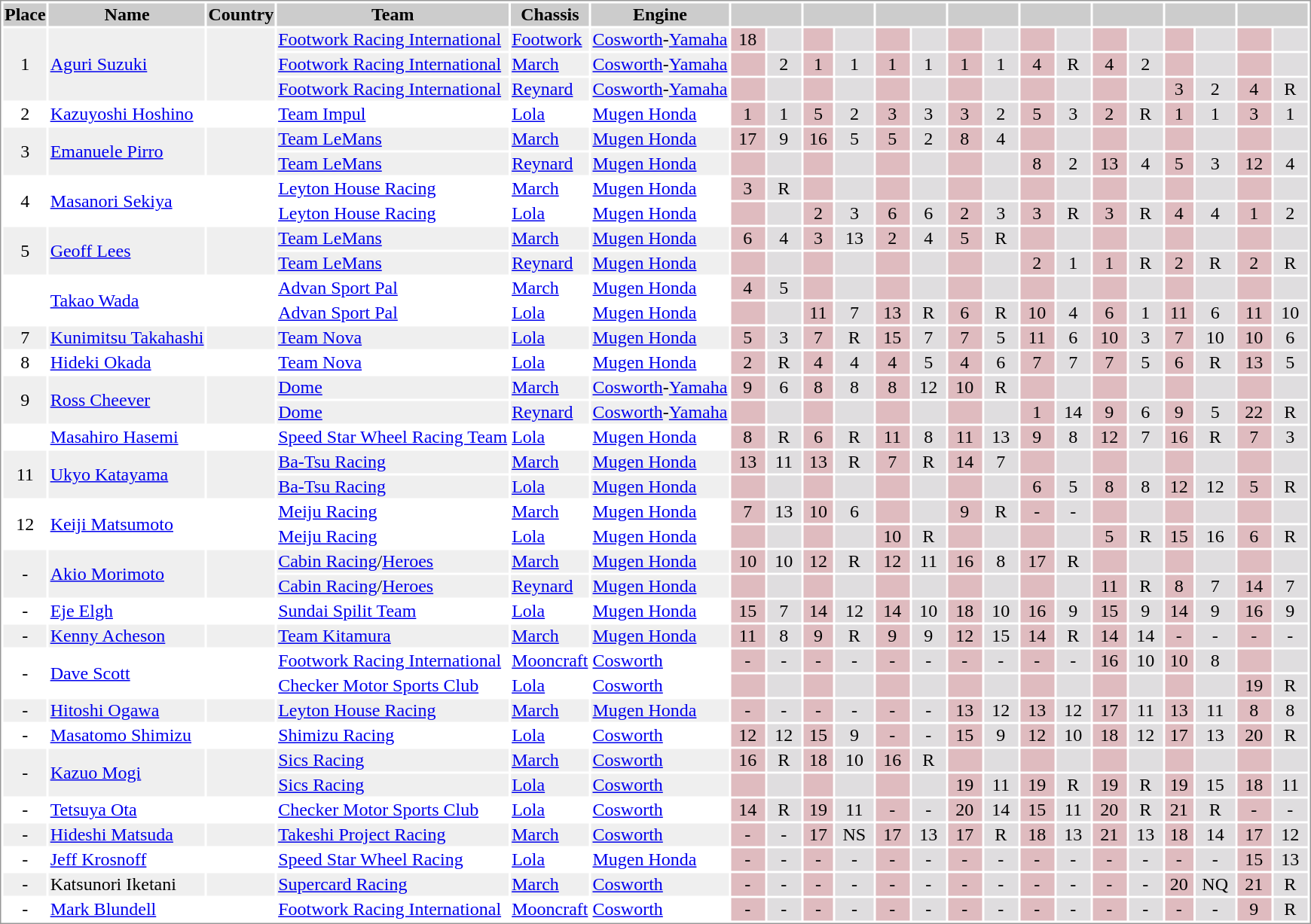<table border="0" style="border: 1px solid #999; background-color:#FFFFFF; text-align:center">
<tr align="center" style="background:#CCCCCC;">
<td><strong>Place</strong></td>
<td><strong>Name</strong></td>
<td><strong>Country</strong></td>
<td><strong>Team</strong></td>
<td><strong>Chassis</strong></td>
<td><strong>Engine</strong></td>
<td colspan=2 align=center width="60"></td>
<td colspan=2 align=center width="60"></td>
<td colspan=2 align=center width="60"></td>
<td colspan=2 align=center width="60"></td>
<td colspan=2 align=center width="60"></td>
<td colspan=2 align=center width="60"></td>
<td colspan=2 align=center width="60"></td>
<td colspan=2 align=center width="60"></td>
</tr>
<tr style="background:#EFEFEF;">
<td rowspan=3>1</td>
<td rowspan=3 align="left"><a href='#'>Aguri Suzuki</a></td>
<td rowspan=3 align="left"></td>
<td align="left"><a href='#'>Footwork Racing International</a></td>
<td align="left"><a href='#'>Footwork</a></td>
<td align="left"><a href='#'>Cosworth</a>-<a href='#'>Yamaha</a></td>
<td style="background:#DFBBBF;">18</td>
<td style="background:#DFDDDF;"></td>
<td style="background:#DFBBBF;"></td>
<td style="background:#DFDDDF;"></td>
<td style="background:#DFBBBF;"></td>
<td style="background:#DFDDDF;"></td>
<td style="background:#DFBBBF;"></td>
<td style="background:#DFDDDF;"></td>
<td style="background:#DFBBBF;"></td>
<td style="background:#DFDDDF;"></td>
<td style="background:#DFBBBF;"></td>
<td style="background:#DFDDDF;"></td>
<td style="background:#DFBBBF;"></td>
<td style="background:#DFDDDF;"></td>
<td style="background:#DFBBBF;"></td>
<td style="background:#DFDDDF;"></td>
</tr>
<tr style="background:#EFEFEF;">
<td align="left"><a href='#'>Footwork Racing International</a></td>
<td align="left"><a href='#'>March</a></td>
<td align="left"><a href='#'>Cosworth</a>-<a href='#'>Yamaha</a></td>
<td style="background:#DFBBBF;"></td>
<td style="background:#DFDDDF;">2</td>
<td style="background:#DFBBBF;">1</td>
<td style="background:#DFDDDF;">1</td>
<td style="background:#DFBBBF;">1</td>
<td style="background:#DFDDDF;">1</td>
<td style="background:#DFBBBF;">1</td>
<td style="background:#DFDDDF;">1</td>
<td style="background:#DFBBBF;">4</td>
<td style="background:#DFDDDF;">R</td>
<td style="background:#DFBBBF;">4</td>
<td style="background:#DFDDDF;">2</td>
<td style="background:#DFBBBF;"></td>
<td style="background:#DFDDDF;"></td>
<td style="background:#DFBBBF;"></td>
<td style="background:#DFDDDF;"></td>
</tr>
<tr style="background:#EFEFEF;">
<td align="left"><a href='#'>Footwork Racing International</a></td>
<td align="left"><a href='#'>Reynard</a></td>
<td align="left"><a href='#'>Cosworth</a>-<a href='#'>Yamaha</a></td>
<td style="background:#DFBBBF;"></td>
<td style="background:#DFDDDF;"></td>
<td style="background:#DFBBBF;"></td>
<td style="background:#DFDDDF;"></td>
<td style="background:#DFBBBF;"></td>
<td style="background:#DFDDDF;"></td>
<td style="background:#DFBBBF;"></td>
<td style="background:#DFDDDF;"></td>
<td style="background:#DFBBBF;"></td>
<td style="background:#DFDDDF;"></td>
<td style="background:#DFBBBF;"></td>
<td style="background:#DFDDDF;"></td>
<td style="background:#DFBBBF;">3</td>
<td style="background:#DFDDDF;">2</td>
<td style="background:#DFBBBF;">4</td>
<td style="background:#DFDDDF;">R</td>
</tr>
<tr>
<td>2</td>
<td align="left"><a href='#'>Kazuyoshi Hoshino</a></td>
<td align="left"></td>
<td align="left"><a href='#'>Team Impul</a></td>
<td align="left"><a href='#'>Lola</a></td>
<td align="left"><a href='#'>Mugen Honda</a></td>
<td style="background:#DFBBBF;">1</td>
<td style="background:#DFDDDF;">1</td>
<td style="background:#DFBBBF;">5</td>
<td style="background:#DFDDDF;">2</td>
<td style="background:#DFBBBF;">3</td>
<td style="background:#DFDDDF;">3</td>
<td style="background:#DFBBBF;">3</td>
<td style="background:#DFDDDF;">2</td>
<td style="background:#DFBBBF;">5</td>
<td style="background:#DFDDDF;">3</td>
<td style="background:#DFBBBF;">2</td>
<td style="background:#DFDDDF;">R</td>
<td style="background:#DFBBBF;">1</td>
<td style="background:#DFDDDF;">1</td>
<td style="background:#DFBBBF;">3</td>
<td style="background:#DFDDDF;">1</td>
</tr>
<tr style="background:#EFEFEF;">
<td rowspan=2>3</td>
<td rowspan=2 align="left"><a href='#'>Emanuele Pirro</a></td>
<td rowspan=2 align="left"></td>
<td align="left"><a href='#'>Team LeMans</a></td>
<td align="left"><a href='#'>March</a></td>
<td align="left"><a href='#'>Mugen Honda</a></td>
<td style="background:#DFBBBF;">17</td>
<td style="background:#DFDDDF;">9</td>
<td style="background:#DFBBBF;">16</td>
<td style="background:#DFDDDF;">5</td>
<td style="background:#DFBBBF;">5</td>
<td style="background:#DFDDDF;">2</td>
<td style="background:#DFBBBF;">8</td>
<td style="background:#DFDDDF;">4</td>
<td style="background:#DFBBBF;"></td>
<td style="background:#DFDDDF;"></td>
<td style="background:#DFBBBF;"></td>
<td style="background:#DFDDDF;"></td>
<td style="background:#DFBBBF;"></td>
<td style="background:#DFDDDF;"></td>
<td style="background:#DFBBBF;"></td>
<td style="background:#DFDDDF;"></td>
</tr>
<tr style="background:#EFEFEF;">
<td align="left"><a href='#'>Team LeMans</a></td>
<td align="left"><a href='#'>Reynard</a></td>
<td align="left"><a href='#'>Mugen Honda</a></td>
<td style="background:#DFBBBF;"></td>
<td style="background:#DFDDDF;"></td>
<td style="background:#DFBBBF;"></td>
<td style="background:#DFDDDF;"></td>
<td style="background:#DFBBBF;"></td>
<td style="background:#DFDDDF;"></td>
<td style="background:#DFBBBF;"></td>
<td style="background:#DFDDDF;"></td>
<td style="background:#DFBBBF;">8</td>
<td style="background:#DFDDDF;">2</td>
<td style="background:#DFBBBF;">13</td>
<td style="background:#DFDDDF;">4</td>
<td style="background:#DFBBBF;">5</td>
<td style="background:#DFDDDF;">3</td>
<td style="background:#DFBBBF;">12</td>
<td style="background:#DFDDDF;">4</td>
</tr>
<tr>
<td rowspan=2>4</td>
<td rowspan=2 align="left"><a href='#'>Masanori Sekiya</a></td>
<td rowspan=2 align="left"></td>
<td align="left"><a href='#'>Leyton House Racing</a></td>
<td align="left"><a href='#'>March</a></td>
<td align="left"><a href='#'>Mugen Honda</a></td>
<td style="background:#DFBBBF;">3</td>
<td style="background:#DFDDDF;">R</td>
<td style="background:#DFBBBF;"></td>
<td style="background:#DFDDDF;"></td>
<td style="background:#DFBBBF;"></td>
<td style="background:#DFDDDF;"></td>
<td style="background:#DFBBBF;"></td>
<td style="background:#DFDDDF;"></td>
<td style="background:#DFBBBF;"></td>
<td style="background:#DFDDDF;"></td>
<td style="background:#DFBBBF;"></td>
<td style="background:#DFDDDF;"></td>
<td style="background:#DFBBBF;"></td>
<td style="background:#DFDDDF;"></td>
<td style="background:#DFBBBF;"></td>
<td style="background:#DFDDDF;"></td>
</tr>
<tr>
<td align="left"><a href='#'>Leyton House Racing</a></td>
<td align="left"><a href='#'>Lola</a></td>
<td align="left"><a href='#'>Mugen Honda</a></td>
<td style="background:#DFBBBF;"></td>
<td style="background:#DFDDDF;"></td>
<td style="background:#DFBBBF;">2</td>
<td style="background:#DFDDDF;">3</td>
<td style="background:#DFBBBF;">6</td>
<td style="background:#DFDDDF;">6</td>
<td style="background:#DFBBBF;">2</td>
<td style="background:#DFDDDF;">3</td>
<td style="background:#DFBBBF;">3</td>
<td style="background:#DFDDDF;">R</td>
<td style="background:#DFBBBF;">3</td>
<td style="background:#DFDDDF;">R</td>
<td style="background:#DFBBBF;">4</td>
<td style="background:#DFDDDF;">4</td>
<td style="background:#DFBBBF;">1</td>
<td style="background:#DFDDDF;">2</td>
</tr>
<tr style="background:#EFEFEF;">
<td rowspan=2>5</td>
<td rowspan=2 align="left"><a href='#'>Geoff Lees</a></td>
<td rowspan=2 align="left"></td>
<td align="left"><a href='#'>Team LeMans</a></td>
<td align="left"><a href='#'>March</a></td>
<td align="left"><a href='#'>Mugen Honda</a></td>
<td style="background:#DFBBBF;">6</td>
<td style="background:#DFDDDF;">4</td>
<td style="background:#DFBBBF;">3</td>
<td style="background:#DFDDDF;">13</td>
<td style="background:#DFBBBF;">2</td>
<td style="background:#DFDDDF;">4</td>
<td style="background:#DFBBBF;">5</td>
<td style="background:#DFDDDF;">R</td>
<td style="background:#DFBBBF;"></td>
<td style="background:#DFDDDF;"></td>
<td style="background:#DFBBBF;"></td>
<td style="background:#DFDDDF;"></td>
<td style="background:#DFBBBF;"></td>
<td style="background:#DFDDDF;"></td>
<td style="background:#DFBBBF;"></td>
<td style="background:#DFDDDF;"></td>
</tr>
<tr style="background:#EFEFEF;">
<td align="left"><a href='#'>Team LeMans</a></td>
<td align="left"><a href='#'>Reynard</a></td>
<td align="left"><a href='#'>Mugen Honda</a></td>
<td style="background:#DFBBBF;"></td>
<td style="background:#DFDDDF;"></td>
<td style="background:#DFBBBF;"></td>
<td style="background:#DFDDDF;"></td>
<td style="background:#DFBBBF;"></td>
<td style="background:#DFDDDF;"></td>
<td style="background:#DFBBBF;"></td>
<td style="background:#DFDDDF;"></td>
<td style="background:#DFBBBF;">2</td>
<td style="background:#DFDDDF;">1</td>
<td style="background:#DFBBBF;">1</td>
<td style="background:#DFDDDF;">R</td>
<td style="background:#DFBBBF;">2</td>
<td style="background:#DFDDDF;">R</td>
<td style="background:#DFBBBF;">2</td>
<td style="background:#DFDDDF;">R</td>
</tr>
<tr>
<td rowspan=2></td>
<td rowspan=2 align="left"><a href='#'>Takao Wada</a></td>
<td rowspan=2 align="left"></td>
<td align="left"><a href='#'>Advan Sport Pal</a></td>
<td align="left"><a href='#'>March</a></td>
<td align="left"><a href='#'>Mugen Honda</a></td>
<td style="background:#DFBBBF;">4</td>
<td style="background:#DFDDDF;">5</td>
<td style="background:#DFBBBF;"></td>
<td style="background:#DFDDDF;"></td>
<td style="background:#DFBBBF;"></td>
<td style="background:#DFDDDF;"></td>
<td style="background:#DFBBBF;"></td>
<td style="background:#DFDDDF;"></td>
<td style="background:#DFBBBF;"></td>
<td style="background:#DFDDDF;"></td>
<td style="background:#DFBBBF;"></td>
<td style="background:#DFDDDF;"></td>
<td style="background:#DFBBBF;"></td>
<td style="background:#DFDDDF;"></td>
<td style="background:#DFBBBF;"></td>
<td style="background:#DFDDDF;"></td>
</tr>
<tr>
<td align="left"><a href='#'>Advan Sport Pal</a></td>
<td align="left"><a href='#'>Lola</a></td>
<td align="left"><a href='#'>Mugen Honda</a></td>
<td style="background:#DFBBBF;"></td>
<td style="background:#DFDDDF;"></td>
<td style="background:#DFBBBF;">11</td>
<td style="background:#DFDDDF;">7</td>
<td style="background:#DFBBBF;">13</td>
<td style="background:#DFDDDF;">R</td>
<td style="background:#DFBBBF;">6</td>
<td style="background:#DFDDDF;">R</td>
<td style="background:#DFBBBF;">10</td>
<td style="background:#DFDDDF;">4</td>
<td style="background:#DFBBBF;">6</td>
<td style="background:#DFDDDF;">1</td>
<td style="background:#DFBBBF;">11</td>
<td style="background:#DFDDDF;">6</td>
<td style="background:#DFBBBF;">11</td>
<td style="background:#DFDDDF;">10</td>
</tr>
<tr style="background:#EFEFEF;">
<td>7</td>
<td align="left"><a href='#'>Kunimitsu Takahashi</a></td>
<td align="left"></td>
<td align="left"><a href='#'>Team Nova</a></td>
<td align="left"><a href='#'>Lola</a></td>
<td align="left"><a href='#'>Mugen Honda</a></td>
<td style="background:#DFBBBF;">5</td>
<td style="background:#DFDDDF;">3</td>
<td style="background:#DFBBBF;">7</td>
<td style="background:#DFDDDF;">R</td>
<td style="background:#DFBBBF;">15</td>
<td style="background:#DFDDDF;">7</td>
<td style="background:#DFBBBF;">7</td>
<td style="background:#DFDDDF;">5</td>
<td style="background:#DFBBBF;">11</td>
<td style="background:#DFDDDF;">6</td>
<td style="background:#DFBBBF;">10</td>
<td style="background:#DFDDDF;">3</td>
<td style="background:#DFBBBF;">7</td>
<td style="background:#DFDDDF;">10</td>
<td style="background:#DFBBBF;">10</td>
<td style="background:#DFDDDF;">6</td>
</tr>
<tr>
<td>8</td>
<td align="left"><a href='#'>Hideki Okada</a></td>
<td align="left"></td>
<td align="left"><a href='#'>Team Nova</a></td>
<td align="left"><a href='#'>Lola</a></td>
<td align="left"><a href='#'>Mugen Honda</a></td>
<td style="background:#DFBBBF;">2</td>
<td style="background:#DFDDDF;">R</td>
<td style="background:#DFBBBF;">4</td>
<td style="background:#DFDDDF;">4</td>
<td style="background:#DFBBBF;">4</td>
<td style="background:#DFDDDF;">5</td>
<td style="background:#DFBBBF;">4</td>
<td style="background:#DFDDDF;">6</td>
<td style="background:#DFBBBF;">7</td>
<td style="background:#DFDDDF;">7</td>
<td style="background:#DFBBBF;">7</td>
<td style="background:#DFDDDF;">5</td>
<td style="background:#DFBBBF;">6</td>
<td style="background:#DFDDDF;">R</td>
<td style="background:#DFBBBF;">13</td>
<td style="background:#DFDDDF;">5</td>
</tr>
<tr style="background:#EFEFEF;">
<td rowspan=2>9</td>
<td rowspan=2 align="left"><a href='#'>Ross Cheever</a></td>
<td rowspan=2 align="left"></td>
<td align="left"><a href='#'>Dome</a></td>
<td align="left"><a href='#'>March</a></td>
<td align="left"><a href='#'>Cosworth</a>-<a href='#'>Yamaha</a></td>
<td style="background:#DFBBBF;">9</td>
<td style="background:#DFDDDF;">6</td>
<td style="background:#DFBBBF;">8</td>
<td style="background:#DFDDDF;">8</td>
<td style="background:#DFBBBF;">8</td>
<td style="background:#DFDDDF;">12</td>
<td style="background:#DFBBBF;">10</td>
<td style="background:#DFDDDF;">R</td>
<td style="background:#DFBBBF;"></td>
<td style="background:#DFDDDF;"></td>
<td style="background:#DFBBBF;"></td>
<td style="background:#DFDDDF;"></td>
<td style="background:#DFBBBF;"></td>
<td style="background:#DFDDDF;"></td>
<td style="background:#DFBBBF;"></td>
<td style="background:#DFDDDF;"></td>
</tr>
<tr style="background:#EFEFEF;">
<td align="left"><a href='#'>Dome</a></td>
<td align="left"><a href='#'>Reynard</a></td>
<td align="left"><a href='#'>Cosworth</a>-<a href='#'>Yamaha</a></td>
<td style="background:#DFBBBF;"></td>
<td style="background:#DFDDDF;"></td>
<td style="background:#DFBBBF;"></td>
<td style="background:#DFDDDF;"></td>
<td style="background:#DFBBBF;"></td>
<td style="background:#DFDDDF;"></td>
<td style="background:#DFBBBF;"></td>
<td style="background:#DFDDDF;"></td>
<td style="background:#DFBBBF;">1</td>
<td style="background:#DFDDDF;">14</td>
<td style="background:#DFBBBF;">9</td>
<td style="background:#DFDDDF;">6</td>
<td style="background:#DFBBBF;">9</td>
<td style="background:#DFDDDF;">5</td>
<td style="background:#DFBBBF;">22</td>
<td style="background:#DFDDDF;">R</td>
</tr>
<tr>
<td></td>
<td align="left"><a href='#'>Masahiro Hasemi</a></td>
<td align="left"></td>
<td align="left"><a href='#'>Speed Star Wheel Racing Team</a></td>
<td align="left"><a href='#'>Lola</a></td>
<td align="left"><a href='#'>Mugen Honda</a></td>
<td style="background:#DFBBBF;">8</td>
<td style="background:#DFDDDF;">R</td>
<td style="background:#DFBBBF;">6</td>
<td style="background:#DFDDDF;">R</td>
<td style="background:#DFBBBF;">11</td>
<td style="background:#DFDDDF;">8</td>
<td style="background:#DFBBBF;">11</td>
<td style="background:#DFDDDF;">13</td>
<td style="background:#DFBBBF;">9</td>
<td style="background:#DFDDDF;">8</td>
<td style="background:#DFBBBF;">12</td>
<td style="background:#DFDDDF;">7</td>
<td style="background:#DFBBBF;">16</td>
<td style="background:#DFDDDF;">R</td>
<td style="background:#DFBBBF;">7</td>
<td style="background:#DFDDDF;">3</td>
</tr>
<tr style="background:#EFEFEF;">
<td rowspan=2>11</td>
<td rowspan=2 align="left"><a href='#'>Ukyo Katayama</a></td>
<td rowspan=2 align="left"></td>
<td align="left"><a href='#'>Ba-Tsu Racing</a></td>
<td align="left"><a href='#'>March</a></td>
<td align="left"><a href='#'>Mugen Honda</a></td>
<td style="background:#DFBBBF;">13</td>
<td style="background:#DFDDDF;">11</td>
<td style="background:#DFBBBF;">13</td>
<td style="background:#DFDDDF;">R</td>
<td style="background:#DFBBBF;">7</td>
<td style="background:#DFDDDF;">R</td>
<td style="background:#DFBBBF;">14</td>
<td style="background:#DFDDDF;">7</td>
<td style="background:#DFBBBF;"></td>
<td style="background:#DFDDDF;"></td>
<td style="background:#DFBBBF;"></td>
<td style="background:#DFDDDF;"></td>
<td style="background:#DFBBBF;"></td>
<td style="background:#DFDDDF;"></td>
<td style="background:#DFBBBF;"></td>
<td style="background:#DFDDDF;"></td>
</tr>
<tr style="background:#EFEFEF;">
<td align="left"><a href='#'>Ba-Tsu Racing</a></td>
<td align="left"><a href='#'>Lola</a></td>
<td align="left"><a href='#'>Mugen Honda</a></td>
<td style="background:#DFBBBF;"></td>
<td style="background:#DFDDDF;"></td>
<td style="background:#DFBBBF;"></td>
<td style="background:#DFDDDF;"></td>
<td style="background:#DFBBBF;"></td>
<td style="background:#DFDDDF;"></td>
<td style="background:#DFBBBF;"></td>
<td style="background:#DFDDDF;"></td>
<td style="background:#DFBBBF;">6</td>
<td style="background:#DFDDDF;">5</td>
<td style="background:#DFBBBF;">8</td>
<td style="background:#DFDDDF;">8</td>
<td style="background:#DFBBBF;">12</td>
<td style="background:#DFDDDF;">12</td>
<td style="background:#DFBBBF;">5</td>
<td style="background:#DFDDDF;">R</td>
</tr>
<tr>
<td rowspan=2>12</td>
<td rowspan=2 align="left"><a href='#'>Keiji Matsumoto</a></td>
<td rowspan=2 align="left"></td>
<td align="left"><a href='#'>Meiju Racing</a></td>
<td align="left"><a href='#'>March</a></td>
<td align="left"><a href='#'>Mugen Honda</a></td>
<td style="background:#DFBBBF;">7</td>
<td style="background:#DFDDDF;">13</td>
<td style="background:#DFBBBF;">10</td>
<td style="background:#DFDDDF;">6</td>
<td style="background:#DFBBBF;"></td>
<td style="background:#DFDDDF;"></td>
<td style="background:#DFBBBF;">9</td>
<td style="background:#DFDDDF;">R</td>
<td style="background:#DFBBBF;">-</td>
<td style="background:#DFDDDF;">-</td>
<td style="background:#DFBBBF;"></td>
<td style="background:#DFDDDF;"></td>
<td style="background:#DFBBBF;"></td>
<td style="background:#DFDDDF;"></td>
<td style="background:#DFBBBF;"></td>
<td style="background:#DFDDDF;"></td>
</tr>
<tr>
<td align="left"><a href='#'>Meiju Racing</a></td>
<td align="left"><a href='#'>Lola</a></td>
<td align="left"><a href='#'>Mugen Honda</a></td>
<td style="background:#DFBBBF;"></td>
<td style="background:#DFDDDF;"></td>
<td style="background:#DFBBBF;"></td>
<td style="background:#DFDDDF;"></td>
<td style="background:#DFBBBF;">10</td>
<td style="background:#DFDDDF;">R</td>
<td style="background:#DFBBBF;"></td>
<td style="background:#DFDDDF;"></td>
<td style="background:#DFBBBF;"></td>
<td style="background:#DFDDDF;"></td>
<td style="background:#DFBBBF;">5</td>
<td style="background:#DFDDDF;">R</td>
<td style="background:#DFBBBF;">15</td>
<td style="background:#DFDDDF;">16</td>
<td style="background:#DFBBBF;">6</td>
<td style="background:#DFDDDF;">R</td>
</tr>
<tr style="background:#EFEFEF;">
<td rowspan=2>-</td>
<td rowspan=2 align="left"><a href='#'>Akio Morimoto</a></td>
<td rowspan=2 align="left"></td>
<td align="left"><a href='#'>Cabin Racing</a>/<a href='#'>Heroes</a></td>
<td align="left"><a href='#'>March</a></td>
<td align="left"><a href='#'>Mugen Honda</a></td>
<td style="background:#DFBBBF;">10</td>
<td style="background:#DFDDDF;">10</td>
<td style="background:#DFBBBF;">12</td>
<td style="background:#DFDDDF;">R</td>
<td style="background:#DFBBBF;">12</td>
<td style="background:#DFDDDF;">11</td>
<td style="background:#DFBBBF;">16</td>
<td style="background:#DFDDDF;">8</td>
<td style="background:#DFBBBF;">17</td>
<td style="background:#DFDDDF;">R</td>
<td style="background:#DFBBBF;"></td>
<td style="background:#DFDDDF;"></td>
<td style="background:#DFBBBF;"></td>
<td style="background:#DFDDDF;"></td>
<td style="background:#DFBBBF;"></td>
<td style="background:#DFDDDF;"></td>
</tr>
<tr style="background:#EFEFEF;">
<td align="left"><a href='#'>Cabin Racing</a>/<a href='#'>Heroes</a></td>
<td align="left"><a href='#'>Reynard</a></td>
<td align="left"><a href='#'>Mugen Honda</a></td>
<td style="background:#DFBBBF;"></td>
<td style="background:#DFDDDF;"></td>
<td style="background:#DFBBBF;"></td>
<td style="background:#DFDDDF;"></td>
<td style="background:#DFBBBF;"></td>
<td style="background:#DFDDDF;"></td>
<td style="background:#DFBBBF;"></td>
<td style="background:#DFDDDF;"></td>
<td style="background:#DFBBBF;"></td>
<td style="background:#DFDDDF;"></td>
<td style="background:#DFBBBF;">11</td>
<td style="background:#DFDDDF;">R</td>
<td style="background:#DFBBBF;">8</td>
<td style="background:#DFDDDF;">7</td>
<td style="background:#DFBBBF;">14</td>
<td style="background:#DFDDDF;">7</td>
</tr>
<tr>
<td>-</td>
<td align="left"><a href='#'>Eje Elgh</a></td>
<td align="left"></td>
<td align="left"><a href='#'>Sundai Spilit Team</a></td>
<td align="left"><a href='#'>Lola</a></td>
<td align="left"><a href='#'>Mugen Honda</a></td>
<td style="background:#DFBBBF;">15</td>
<td style="background:#DFDDDF;">7</td>
<td style="background:#DFBBBF;">14</td>
<td style="background:#DFDDDF;">12</td>
<td style="background:#DFBBBF;">14</td>
<td style="background:#DFDDDF;">10</td>
<td style="background:#DFBBBF;">18</td>
<td style="background:#DFDDDF;">10</td>
<td style="background:#DFBBBF;">16</td>
<td style="background:#DFDDDF;">9</td>
<td style="background:#DFBBBF;">15</td>
<td style="background:#DFDDDF;">9</td>
<td style="background:#DFBBBF;">14</td>
<td style="background:#DFDDDF;">9</td>
<td style="background:#DFBBBF;">16</td>
<td style="background:#DFDDDF;">9</td>
</tr>
<tr style="background:#EFEFEF;">
<td>-</td>
<td align="left"><a href='#'>Kenny Acheson</a></td>
<td align="left"></td>
<td align="left"><a href='#'>Team Kitamura</a></td>
<td align="left"><a href='#'>March</a></td>
<td align="left"><a href='#'>Mugen Honda</a></td>
<td style="background:#DFBBBF;">11</td>
<td style="background:#DFDDDF;">8</td>
<td style="background:#DFBBBF;">9</td>
<td style="background:#DFDDDF;">R</td>
<td style="background:#DFBBBF;">9</td>
<td style="background:#DFDDDF;">9</td>
<td style="background:#DFBBBF;">12</td>
<td style="background:#DFDDDF;">15</td>
<td style="background:#DFBBBF;">14</td>
<td style="background:#DFDDDF;">R</td>
<td style="background:#DFBBBF;">14</td>
<td style="background:#DFDDDF;">14</td>
<td style="background:#DFBBBF;">-</td>
<td style="background:#DFDDDF;">-</td>
<td style="background:#DFBBBF;">-</td>
<td style="background:#DFDDDF;">-</td>
</tr>
<tr>
<td rowspan=2>-</td>
<td rowspan=2 align="left"><a href='#'>Dave Scott</a></td>
<td rowspan=2 align="left"></td>
<td align="left"><a href='#'>Footwork Racing International</a></td>
<td align="left"><a href='#'>Mooncraft</a></td>
<td align="left"><a href='#'>Cosworth</a></td>
<td style="background:#DFBBBF;">-</td>
<td style="background:#DFDDDF;">-</td>
<td style="background:#DFBBBF;">-</td>
<td style="background:#DFDDDF;">-</td>
<td style="background:#DFBBBF;">-</td>
<td style="background:#DFDDDF;">-</td>
<td style="background:#DFBBBF;">-</td>
<td style="background:#DFDDDF;">-</td>
<td style="background:#DFBBBF;">-</td>
<td style="background:#DFDDDF;">-</td>
<td style="background:#DFBBBF;">16</td>
<td style="background:#DFDDDF;">10</td>
<td style="background:#DFBBBF;">10</td>
<td style="background:#DFDDDF;">8</td>
<td style="background:#DFBBBF;"></td>
<td style="background:#DFDDDF;"></td>
</tr>
<tr>
<td align="left"><a href='#'>Checker Motor Sports Club</a></td>
<td align="left"><a href='#'>Lola</a></td>
<td align="left"><a href='#'>Cosworth</a></td>
<td style="background:#DFBBBF;"></td>
<td style="background:#DFDDDF;"></td>
<td style="background:#DFBBBF;"></td>
<td style="background:#DFDDDF;"></td>
<td style="background:#DFBBBF;"></td>
<td style="background:#DFDDDF;"></td>
<td style="background:#DFBBBF;"></td>
<td style="background:#DFDDDF;"></td>
<td style="background:#DFBBBF;"></td>
<td style="background:#DFDDDF;"></td>
<td style="background:#DFBBBF;"></td>
<td style="background:#DFDDDF;"></td>
<td style="background:#DFBBBF;"></td>
<td style="background:#DFDDDF;"></td>
<td style="background:#DFBBBF;">19</td>
<td style="background:#DFDDDF;">R</td>
</tr>
<tr style="background:#EFEFEF;">
<td>-</td>
<td align="left"><a href='#'>Hitoshi Ogawa</a></td>
<td align="left"></td>
<td align="left"><a href='#'>Leyton House Racing</a></td>
<td align="left"><a href='#'>March</a></td>
<td align="left"><a href='#'>Mugen Honda</a></td>
<td style="background:#DFBBBF;">-</td>
<td style="background:#DFDDDF;">-</td>
<td style="background:#DFBBBF;">-</td>
<td style="background:#DFDDDF;">-</td>
<td style="background:#DFBBBF;">-</td>
<td style="background:#DFDDDF;">-</td>
<td style="background:#DFBBBF;">13</td>
<td style="background:#DFDDDF;">12</td>
<td style="background:#DFBBBF;">13</td>
<td style="background:#DFDDDF;">12</td>
<td style="background:#DFBBBF;">17</td>
<td style="background:#DFDDDF;">11</td>
<td style="background:#DFBBBF;">13</td>
<td style="background:#DFDDDF;">11</td>
<td style="background:#DFBBBF;">8</td>
<td style="background:#DFDDDF;">8</td>
</tr>
<tr>
<td>-</td>
<td align="left"><a href='#'>Masatomo Shimizu</a></td>
<td align="left"></td>
<td align="left"><a href='#'>Shimizu Racing</a></td>
<td align="left"><a href='#'>Lola</a></td>
<td align="left"><a href='#'>Cosworth</a></td>
<td style="background:#DFBBBF;">12</td>
<td style="background:#DFDDDF;">12</td>
<td style="background:#DFBBBF;">15</td>
<td style="background:#DFDDDF;">9</td>
<td style="background:#DFBBBF;">-</td>
<td style="background:#DFDDDF;">-</td>
<td style="background:#DFBBBF;">15</td>
<td style="background:#DFDDDF;">9</td>
<td style="background:#DFBBBF;">12</td>
<td style="background:#DFDDDF;">10</td>
<td style="background:#DFBBBF;">18</td>
<td style="background:#DFDDDF;">12</td>
<td style="background:#DFBBBF;">17</td>
<td style="background:#DFDDDF;">13</td>
<td style="background:#DFBBBF;">20</td>
<td style="background:#DFDDDF;">R</td>
</tr>
<tr style="background:#EFEFEF;">
<td rowspan=2>-</td>
<td rowspan=2 align="left"><a href='#'>Kazuo Mogi</a></td>
<td rowspan="2" align="left"></td>
<td align="left"><a href='#'>Sics Racing</a></td>
<td align="left"><a href='#'>March</a></td>
<td align="left"><a href='#'>Cosworth</a></td>
<td style="background:#DFBBBF;">16</td>
<td style="background:#DFDDDF;">R</td>
<td style="background:#DFBBBF;">18</td>
<td style="background:#DFDDDF;">10</td>
<td style="background:#DFBBBF;">16</td>
<td style="background:#DFDDDF;">R</td>
<td style="background:#DFBBBF;"></td>
<td style="background:#DFDDDF;"></td>
<td style="background:#DFBBBF;"></td>
<td style="background:#DFDDDF;"></td>
<td style="background:#DFBBBF;"></td>
<td style="background:#DFDDDF;"></td>
<td style="background:#DFBBBF;"></td>
<td style="background:#DFDDDF;"></td>
<td style="background:#DFBBBF;"></td>
<td style="background:#DFDDDF;"></td>
</tr>
<tr style="background:#EFEFEF;">
<td align="left"><a href='#'>Sics Racing</a></td>
<td align="left"><a href='#'>Lola</a></td>
<td align="left"><a href='#'>Cosworth</a></td>
<td style="background:#DFBBBF;"></td>
<td style="background:#DFDDDF;"></td>
<td style="background:#DFBBBF;"></td>
<td style="background:#DFDDDF;"></td>
<td style="background:#DFBBBF;"></td>
<td style="background:#DFDDDF;"></td>
<td style="background:#DFBBBF;">19</td>
<td style="background:#DFDDDF;">11</td>
<td style="background:#DFBBBF;">19</td>
<td style="background:#DFDDDF;">R</td>
<td style="background:#DFBBBF;">19</td>
<td style="background:#DFDDDF;">R</td>
<td style="background:#DFBBBF;">19</td>
<td style="background:#DFDDDF;">15</td>
<td style="background:#DFBBBF;">18</td>
<td style="background:#DFDDDF;">11</td>
</tr>
<tr>
<td>-</td>
<td align="left"><a href='#'>Tetsuya Ota</a></td>
<td align="left"></td>
<td align="left"><a href='#'>Checker Motor Sports Club</a></td>
<td align="left"><a href='#'>Lola</a></td>
<td align="left"><a href='#'>Cosworth</a></td>
<td style="background:#DFBBBF;">14</td>
<td style="background:#DFDDDF;">R</td>
<td style="background:#DFBBBF;">19</td>
<td style="background:#DFDDDF;">11</td>
<td style="background:#DFBBBF;">-</td>
<td style="background:#DFDDDF;">-</td>
<td style="background:#DFBBBF;">20</td>
<td style="background:#DFDDDF;">14</td>
<td style="background:#DFBBBF;">15</td>
<td style="background:#DFDDDF;">11</td>
<td style="background:#DFBBBF;">20</td>
<td style="background:#DFDDDF;">R</td>
<td style="background:#DFBBBF;">21</td>
<td style="background:#DFDDDF;">R</td>
<td style="background:#DFBBBF;">-</td>
<td style="background:#DFDDDF;">-</td>
</tr>
<tr style="background:#EFEFEF;">
<td>-</td>
<td align="left"><a href='#'>Hideshi Matsuda</a></td>
<td align="left"></td>
<td align="left"><a href='#'>Takeshi Project Racing</a></td>
<td align="left"><a href='#'>March</a></td>
<td align="left"><a href='#'>Cosworth</a></td>
<td style="background:#DFBBBF;">-</td>
<td style="background:#DFDDDF;">-</td>
<td style="background:#DFBBBF;">17</td>
<td style="background:#DFDDDF;">NS</td>
<td style="background:#DFBBBF;">17</td>
<td style="background:#DFDDDF;">13</td>
<td style="background:#DFBBBF;">17</td>
<td style="background:#DFDDDF;">R</td>
<td style="background:#DFBBBF;">18</td>
<td style="background:#DFDDDF;">13</td>
<td style="background:#DFBBBF;">21</td>
<td style="background:#DFDDDF;">13</td>
<td style="background:#DFBBBF;">18</td>
<td style="background:#DFDDDF;">14</td>
<td style="background:#DFBBBF;">17</td>
<td style="background:#DFDDDF;">12</td>
</tr>
<tr>
<td>-</td>
<td align="left"><a href='#'>Jeff Krosnoff</a></td>
<td align="left"></td>
<td align="left"><a href='#'>Speed Star Wheel Racing</a></td>
<td align="left"><a href='#'>Lola</a></td>
<td align="left"><a href='#'>Mugen Honda</a></td>
<td style="background:#DFBBBF;">-</td>
<td style="background:#DFDDDF;">-</td>
<td style="background:#DFBBBF;">-</td>
<td style="background:#DFDDDF;">-</td>
<td style="background:#DFBBBF;">-</td>
<td style="background:#DFDDDF;">-</td>
<td style="background:#DFBBBF;">-</td>
<td style="background:#DFDDDF;">-</td>
<td style="background:#DFBBBF;">-</td>
<td style="background:#DFDDDF;">-</td>
<td style="background:#DFBBBF;">-</td>
<td style="background:#DFDDDF;">-</td>
<td style="background:#DFBBBF;">-</td>
<td style="background:#DFDDDF;">-</td>
<td style="background:#DFBBBF;">15</td>
<td style="background:#DFDDDF;">13</td>
</tr>
<tr style="background:#EFEFEF;">
<td>-</td>
<td align="left">Katsunori Iketani</td>
<td align="left"></td>
<td align="left"><a href='#'>Supercard Racing</a></td>
<td align="left"><a href='#'>March</a></td>
<td align="left"><a href='#'>Cosworth</a></td>
<td style="background:#DFBBBF;">-</td>
<td style="background:#DFDDDF;">-</td>
<td style="background:#DFBBBF;">-</td>
<td style="background:#DFDDDF;">-</td>
<td style="background:#DFBBBF;">-</td>
<td style="background:#DFDDDF;">-</td>
<td style="background:#DFBBBF;">-</td>
<td style="background:#DFDDDF;">-</td>
<td style="background:#DFBBBF;">-</td>
<td style="background:#DFDDDF;">-</td>
<td style="background:#DFBBBF;">-</td>
<td style="background:#DFDDDF;">-</td>
<td style="background:#DFBBBF;">20</td>
<td style="background:#DFDDDF;">NQ</td>
<td style="background:#DFBBBF;">21</td>
<td style="background:#DFDDDF;">R</td>
</tr>
<tr>
<td>-</td>
<td align="left"><a href='#'>Mark Blundell</a></td>
<td align="left"></td>
<td align="left"><a href='#'>Footwork Racing International</a></td>
<td align="left"><a href='#'>Mooncraft</a></td>
<td align="left"><a href='#'>Cosworth</a></td>
<td style="background:#DFBBBF;">-</td>
<td style="background:#DFDDDF;">-</td>
<td style="background:#DFBBBF;">-</td>
<td style="background:#DFDDDF;">-</td>
<td style="background:#DFBBBF;">-</td>
<td style="background:#DFDDDF;">-</td>
<td style="background:#DFBBBF;">-</td>
<td style="background:#DFDDDF;">-</td>
<td style="background:#DFBBBF;">-</td>
<td style="background:#DFDDDF;">-</td>
<td style="background:#DFBBBF;">-</td>
<td style="background:#DFDDDF;">-</td>
<td style="background:#DFBBBF;">-</td>
<td style="background:#DFDDDF;">-</td>
<td style="background:#DFBBBF;">9</td>
<td style="background:#DFDDDF;">R</td>
</tr>
</table>
